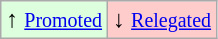<table class="wikitable" align="center">
<tr>
<td style="background:#ddffdd">↑ <small><a href='#'>Promoted</a></small></td>
<td style="background:#ffcccc">↓ <small><a href='#'>Relegated</a></small></td>
</tr>
</table>
